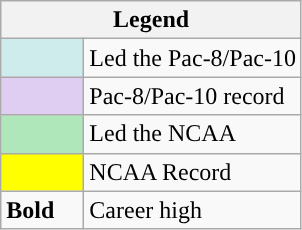<table class="wikitable">
<tr>
<th colspan="2">Legend</th>
</tr>
<tr>
<td style="background:#cfecec; width:3em;"></td>
<td>Led the Pac-8/Pac-10</td>
</tr>
<tr>
<td Style="background:#e0cef2; width:3em"></td>
<td>Pac-8/Pac-10 record</td>
</tr>
<tr>
<td style="background:#afe6ba; width:3em;"></td>
<td>Led the NCAA</td>
</tr>
<tr>
<td style="background:#ff0; width:3em;"></td>
<td>NCAA Record</td>
</tr>
<tr>
<td><strong>Bold</strong></td>
<td>Career high</td>
</tr>
</table>
